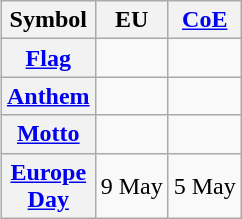<table class="wikitable" style="float:right;">
<tr>
<th>Symbol</th>
<th>EU</th>
<th><a href='#'>CoE</a></th>
</tr>
<tr>
<th><a href='#'>Flag</a></th>
<td></td>
<td></td>
</tr>
<tr>
<th><a href='#'>Anthem</a></th>
<td></td>
<td></td>
</tr>
<tr>
<th><a href='#'>Motto</a></th>
<td></td>
<td></td>
</tr>
<tr>
<th><a href='#'>Europe<br>Day</a></th>
<td>9 May</td>
<td>5 May</td>
</tr>
</table>
